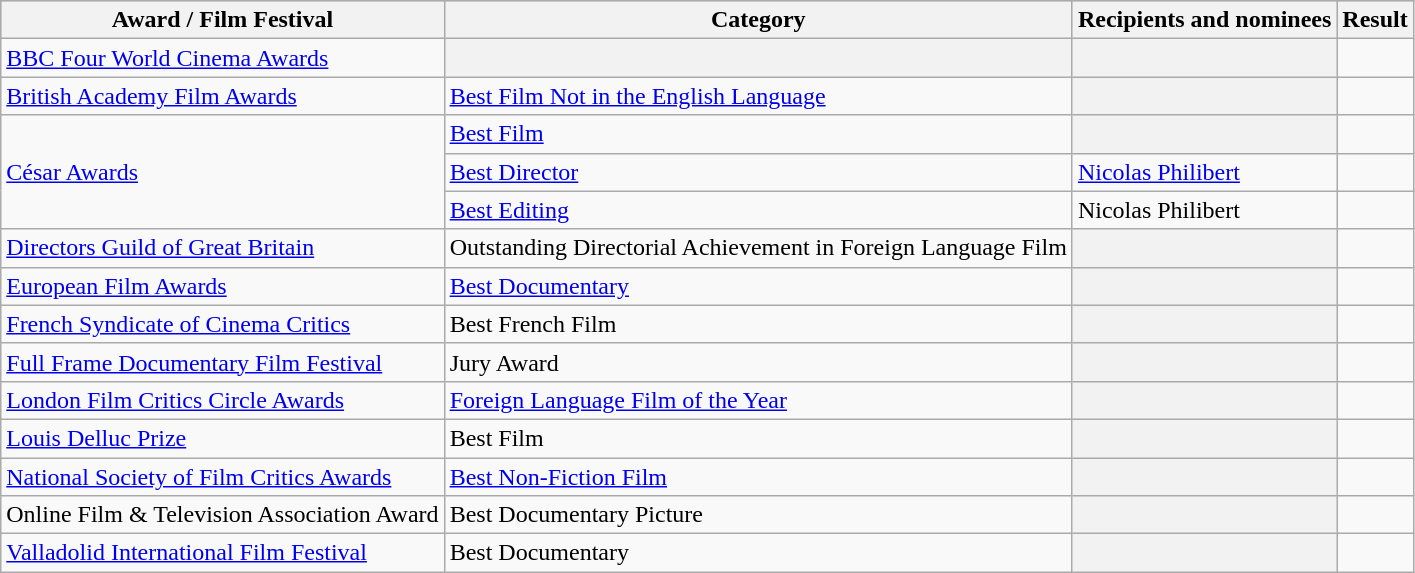<table class="wikitable plainrowheaders sortable">
<tr style="background:#ccc; text-align:center;">
<th scope="col">Award / Film Festival</th>
<th scope="col">Category</th>
<th scope="col">Recipients and nominees</th>
<th scope="col">Result</th>
</tr>
<tr>
<td><a href='#'>BBC Four World Cinema Awards</a></td>
<th></th>
<th></th>
<td></td>
</tr>
<tr>
<td><a href='#'>British Academy Film Awards</a></td>
<td><a href='#'>Best Film Not in the English Language</a></td>
<th></th>
<td></td>
</tr>
<tr>
<td rowspan=3><a href='#'>César Awards</a></td>
<td><a href='#'>Best Film</a></td>
<th></th>
<td></td>
</tr>
<tr>
<td><a href='#'>Best Director</a></td>
<td><a href='#'>Nicolas Philibert</a></td>
<td></td>
</tr>
<tr>
<td><a href='#'>Best Editing</a></td>
<td>Nicolas Philibert</td>
<td></td>
</tr>
<tr>
<td><a href='#'>Directors Guild of Great Britain</a></td>
<td>Outstanding Directorial Achievement in Foreign Language Film</td>
<th></th>
<td></td>
</tr>
<tr>
<td><a href='#'>European Film Awards</a></td>
<td><a href='#'>Best Documentary</a></td>
<th></th>
<td></td>
</tr>
<tr>
<td><a href='#'>French Syndicate of Cinema Critics</a></td>
<td>Best French Film</td>
<th></th>
<td></td>
</tr>
<tr>
<td><a href='#'>Full Frame Documentary Film Festival</a></td>
<td>Jury Award</td>
<th></th>
<td></td>
</tr>
<tr>
<td><a href='#'>London Film Critics Circle Awards</a></td>
<td><a href='#'>Foreign Language Film of the Year</a></td>
<th></th>
<td></td>
</tr>
<tr>
<td><a href='#'>Louis Delluc Prize</a></td>
<td>Best Film</td>
<th></th>
<td></td>
</tr>
<tr>
<td><a href='#'>National Society of Film Critics Awards</a></td>
<td><a href='#'>Best Non-Fiction Film</a></td>
<th></th>
<td></td>
</tr>
<tr>
<td>Online Film & Television Association Award</td>
<td>Best Documentary Picture</td>
<th></th>
<td></td>
</tr>
<tr>
<td><a href='#'>Valladolid International Film Festival</a></td>
<td>Best Documentary</td>
<th></th>
<td></td>
</tr>
</table>
